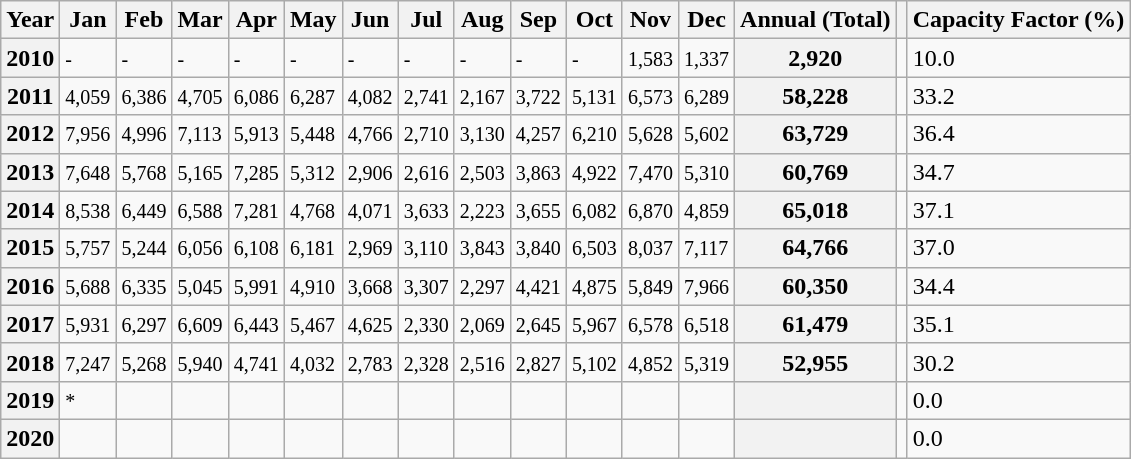<table class="wikitable">
<tr>
<th>Year</th>
<th>Jan</th>
<th>Feb</th>
<th>Mar</th>
<th>Apr</th>
<th>May</th>
<th>Jun</th>
<th>Jul</th>
<th>Aug</th>
<th>Sep</th>
<th>Oct</th>
<th>Nov</th>
<th>Dec</th>
<th>Annual (Total)</th>
<th></th>
<th>Capacity Factor (%)</th>
</tr>
<tr>
<th>2010</th>
<td><small>-</small></td>
<td><small>-</small></td>
<td><small>-</small></td>
<td><small>-</small></td>
<td><small>-</small></td>
<td><small>-</small></td>
<td><small>-</small></td>
<td><small>-</small></td>
<td><small>-</small></td>
<td><small>-</small></td>
<td><small>1,583</small></td>
<td><small>1,337</small></td>
<th>2,920</th>
<td></td>
<td>10.0</td>
</tr>
<tr>
<th>2011</th>
<td><small>4,059</small></td>
<td><small>6,386</small></td>
<td><small>4,705</small></td>
<td><small>6,086</small></td>
<td><small>6,287</small></td>
<td><small>4,082</small></td>
<td><small>2,741</small></td>
<td><small>2,167</small></td>
<td><small>3,722</small></td>
<td><small>5,131</small></td>
<td><small>6,573</small></td>
<td><small>6,289</small></td>
<th>58,228</th>
<td></td>
<td>33.2</td>
</tr>
<tr>
<th>2012</th>
<td><small>7,956</small></td>
<td><small>4,996</small></td>
<td><small>7,113</small></td>
<td><small>5,913</small></td>
<td><small>5,448</small></td>
<td><small>4,766</small></td>
<td><small>2,710</small></td>
<td><small>3,130</small></td>
<td><small>4,257</small></td>
<td><small>6,210</small></td>
<td><small>5,628</small></td>
<td><small>5,602</small></td>
<th>63,729</th>
<td></td>
<td>36.4</td>
</tr>
<tr>
<th>2013</th>
<td><small>7,648</small></td>
<td><small>5,768</small></td>
<td><small>5,165</small></td>
<td><small>7,285</small></td>
<td><small>5,312</small></td>
<td><small>2,906</small></td>
<td><small>2,616</small></td>
<td><small>2,503</small></td>
<td><small>3,863</small></td>
<td><small>4,922</small></td>
<td><small>7,470</small></td>
<td><small>5,310</small></td>
<th>60,769</th>
<td></td>
<td>34.7</td>
</tr>
<tr>
<th>2014</th>
<td><small>8,538</small></td>
<td><small>6,449</small></td>
<td><small>6,588</small></td>
<td><small>7,281</small></td>
<td><small>4,768</small></td>
<td><small>4,071</small></td>
<td><small>3,633</small></td>
<td><small>2,223</small></td>
<td><small>3,655</small></td>
<td><small>6,082</small></td>
<td><small>6,870</small></td>
<td><small>4,859</small></td>
<th>65,018</th>
<td></td>
<td>37.1</td>
</tr>
<tr>
<th>2015</th>
<td><small>5,757</small></td>
<td><small>5,244</small></td>
<td><small>6,056</small></td>
<td><small>6,108</small></td>
<td><small>6,181</small></td>
<td><small>2,969</small></td>
<td><small>3,110</small></td>
<td><small>3,843</small></td>
<td><small>3,840</small></td>
<td><small>6,503</small></td>
<td><small>8,037</small></td>
<td><small>7,117</small></td>
<th>64,766</th>
<td></td>
<td>37.0</td>
</tr>
<tr>
<th>2016</th>
<td><small>5,688</small></td>
<td><small>6,335</small></td>
<td><small>5,045</small></td>
<td><small>5,991</small></td>
<td><small>4,910</small></td>
<td><small>3,668</small></td>
<td><small>3,307</small></td>
<td><small>2,297</small></td>
<td><small>4,421</small></td>
<td><small>4,875</small></td>
<td><small>5,849</small></td>
<td><small>7,966</small></td>
<th>60,350</th>
<td></td>
<td>34.4</td>
</tr>
<tr>
<th>2017</th>
<td><small>5,931</small></td>
<td><small>6,297</small></td>
<td><small>6,609</small></td>
<td><small>6,443</small></td>
<td><small>5,467</small></td>
<td><small>4,625</small></td>
<td><small>2,330</small></td>
<td><small>2,069</small></td>
<td><small>2,645</small></td>
<td><small>5,967</small></td>
<td><small>6,578</small></td>
<td><small>6,518</small></td>
<th>61,479</th>
<td></td>
<td>35.1</td>
</tr>
<tr>
<th>2018</th>
<td><small>7,247</small></td>
<td><small>5,268</small></td>
<td><small>5,940</small></td>
<td><small>4,741</small></td>
<td><small>4,032</small></td>
<td><small>2,783</small></td>
<td><small>2,328</small></td>
<td><small>2,516</small></td>
<td><small>2,827</small></td>
<td><small>5,102</small></td>
<td><small>4,852</small></td>
<td><small>5,319</small></td>
<th>52,955</th>
<td></td>
<td>30.2</td>
</tr>
<tr>
<th>2019</th>
<td><small>*</small></td>
<td></td>
<td></td>
<td></td>
<td></td>
<td></td>
<td></td>
<td></td>
<td></td>
<td></td>
<td></td>
<td></td>
<th></th>
<td></td>
<td>0.0</td>
</tr>
<tr>
<th>2020</th>
<td></td>
<td></td>
<td></td>
<td></td>
<td></td>
<td></td>
<td></td>
<td></td>
<td></td>
<td></td>
<td></td>
<td></td>
<th></th>
<td></td>
<td>0.0</td>
</tr>
</table>
